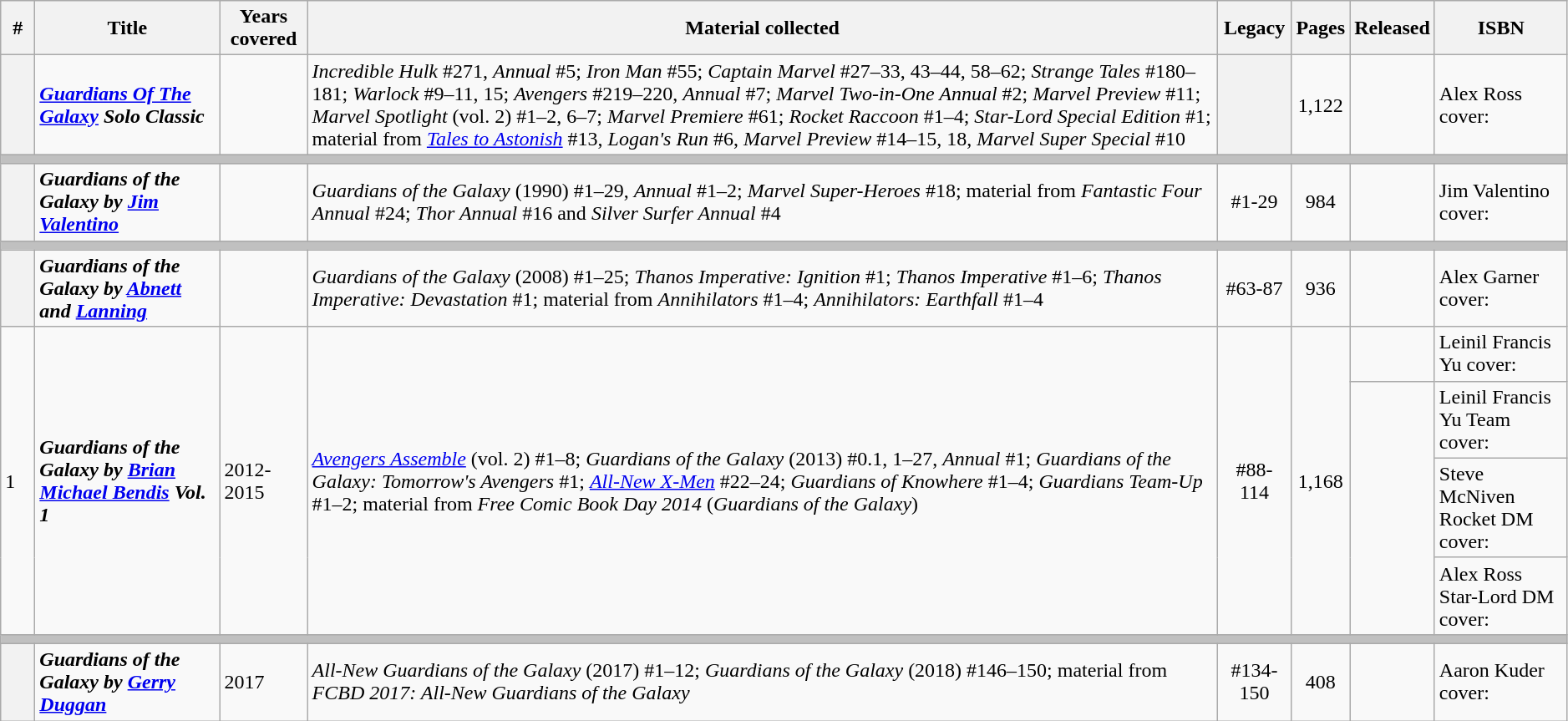<table class="wikitable sortable" width="99%">
<tr>
<th class="unsortable" width="20px">#</th>
<th>Title</th>
<th>Years covered</th>
<th class="unsortable">Material collected</th>
<th>Legacy</th>
<th>Pages</th>
<th>Released</th>
<th class="unsortable">ISBN</th>
</tr>
<tr>
<th style="background-color: light grey;"></th>
<td><strong><em><a href='#'>Guardians Of The Galaxy</a> Solo Classic</em></strong></td>
<td></td>
<td><em>Incredible Hulk</em> #271, <em>Annual</em> #5; <em>Iron Man</em> #55; <em>Captain Marvel</em> #27–33, 43–44, 58–62; <em>Strange Tales</em> #180–181; <em>Warlock</em> #9–11, 15; <em>Avengers</em> #219–220, <em>Annual</em> #7; <em>Marvel Two-in-One Annual</em> #2; <em>Marvel Preview</em> #11; <em>Marvel Spotlight</em> (vol. 2) #1–2, 6–7; <em>Marvel Premiere</em> #61; <em>Rocket Raccoon</em> #1–4; <em>Star-Lord Special Edition</em> #1; material from <em><a href='#'>Tales to Astonish</a></em> #13, <em>Logan's Run</em> #6, <em>Marvel Preview</em> #14–15, 18, <em>Marvel Super Special</em> #10</td>
<th></th>
<td style="text-align: center;">1,122</td>
<td></td>
<td>Alex Ross cover: </td>
</tr>
<tr>
<th colspan=8 style="background-color: silver;"></th>
</tr>
<tr>
<th style="background-color: light grey;"></th>
<td><strong><em>Guardians of the Galaxy by <a href='#'>Jim Valentino</a></em></strong></td>
<td></td>
<td><em>Guardians of the Galaxy</em> (1990) #1–29, <em>Annual</em> #1–2; <em>Marvel Super-Heroes</em> #18; material from <em>Fantastic Four Annual</em> #24; <em>Thor Annual</em> #16 and <em>Silver Surfer Annual</em> #4</td>
<td style="text-align: center;">#1-29</td>
<td style="text-align: center;">984</td>
<td></td>
<td>Jim Valentino cover: </td>
</tr>
<tr>
<th colspan=8 style="background-color: silver;"></th>
</tr>
<tr>
<th style="background-color: light grey;"></th>
<td><strong><em>Guardians of the Galaxy by <a href='#'>Abnett</a> and <a href='#'>Lanning</a></em></strong></td>
<td></td>
<td><em>Guardians of the Galaxy</em> (2008) #1–25; <em>Thanos Imperative: Ignition</em> #1; <em>Thanos Imperative</em> #1–6; <em>Thanos Imperative: Devastation</em> #1; material from <em>Annihilators</em> #1–4; <em>Annihilators: Earthfall</em> #1–4</td>
<td style="text-align: center;">#63-87</td>
<td style="text-align: center;">936</td>
<td></td>
<td>Alex Garner cover: </td>
</tr>
<tr>
<td rowspan=4>1</td>
<td rowspan=4><strong><em>Guardians of the Galaxy by <a href='#'>Brian Michael Bendis</a> Vol. 1</em></strong></td>
<td rowspan=4>2012-2015</td>
<td rowspan=4><em><a href='#'>Avengers Assemble</a></em> (vol. 2) #1–8; <em>Guardians of the Galaxy</em> (2013) #0.1, 1–27, <em>Annual</em> #1; <em>Guardians of the Galaxy: Tomorrow's Avengers</em> #1; <em><a href='#'>All-New X-Men</a></em> #22–24; <em>Guardians of Knowhere</em> #1–4; <em>Guardians Team-Up</em> #1–2; material from <em>Free Comic Book Day 2014</em> (<em>Guardians of the Galaxy</em>)</td>
<td rowspan=4 style="text-align: center;">#88-114</td>
<td rowspan=4 style="text-align: center;">1,168</td>
<td></td>
<td>Leinil Francis Yu cover: </td>
</tr>
<tr>
<td rowspan=3 style="text-align: center;"></td>
<td>Leinil Francis Yu Team cover: </td>
</tr>
<tr>
<td>Steve McNiven Rocket DM cover: </td>
</tr>
<tr>
<td>Alex Ross Star-Lord DM cover: </td>
</tr>
<tr>
<th colspan=8 style="background-color: silver;"></th>
</tr>
<tr>
<th style="background-color: light grey;"></th>
<td><strong><em>Guardians of the Galaxy by <a href='#'>Gerry Duggan</a></em></strong></td>
<td>2017</td>
<td><em>All-New Guardians of the Galaxy</em> (2017) #1–12; <em>Guardians of the Galaxy</em> (2018) #146–150; material from <em>FCBD 2017: All-New Guardians of the Galaxy</em></td>
<td rowspan=4 style="text-align: center;">#134-150</td>
<td style="text-align: center;">408</td>
<td></td>
<td>Aaron Kuder cover: </td>
</tr>
</table>
